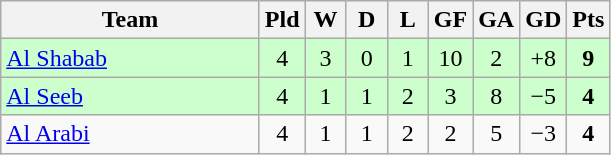<table class="wikitable" style="text-align:center;">
<tr>
<th width=165>Team</th>
<th width=20>Pld</th>
<th width=20>W</th>
<th width=20>D</th>
<th width=20>L</th>
<th width=20>GF</th>
<th width=20>GA</th>
<th width=20>GD</th>
<th width=20>Pts</th>
</tr>
<tr bgcolor=ccffcc>
<td style="text-align:left;"> <a href='#'>Al Shabab</a></td>
<td>4</td>
<td>3</td>
<td>0</td>
<td>1</td>
<td>10</td>
<td>2</td>
<td>+8</td>
<td><strong>9</strong></td>
</tr>
<tr bgcolor=ccffcc>
<td style="text-align:left;"> <a href='#'>Al Seeb</a></td>
<td>4</td>
<td>1</td>
<td>1</td>
<td>2</td>
<td>3</td>
<td>8</td>
<td>−5</td>
<td><strong>4</strong></td>
</tr>
<tr>
<td style="text-align:left;"> <a href='#'>Al Arabi</a></td>
<td>4</td>
<td>1</td>
<td>1</td>
<td>2</td>
<td>2</td>
<td>5</td>
<td>−3</td>
<td><strong>4</strong></td>
</tr>
</table>
